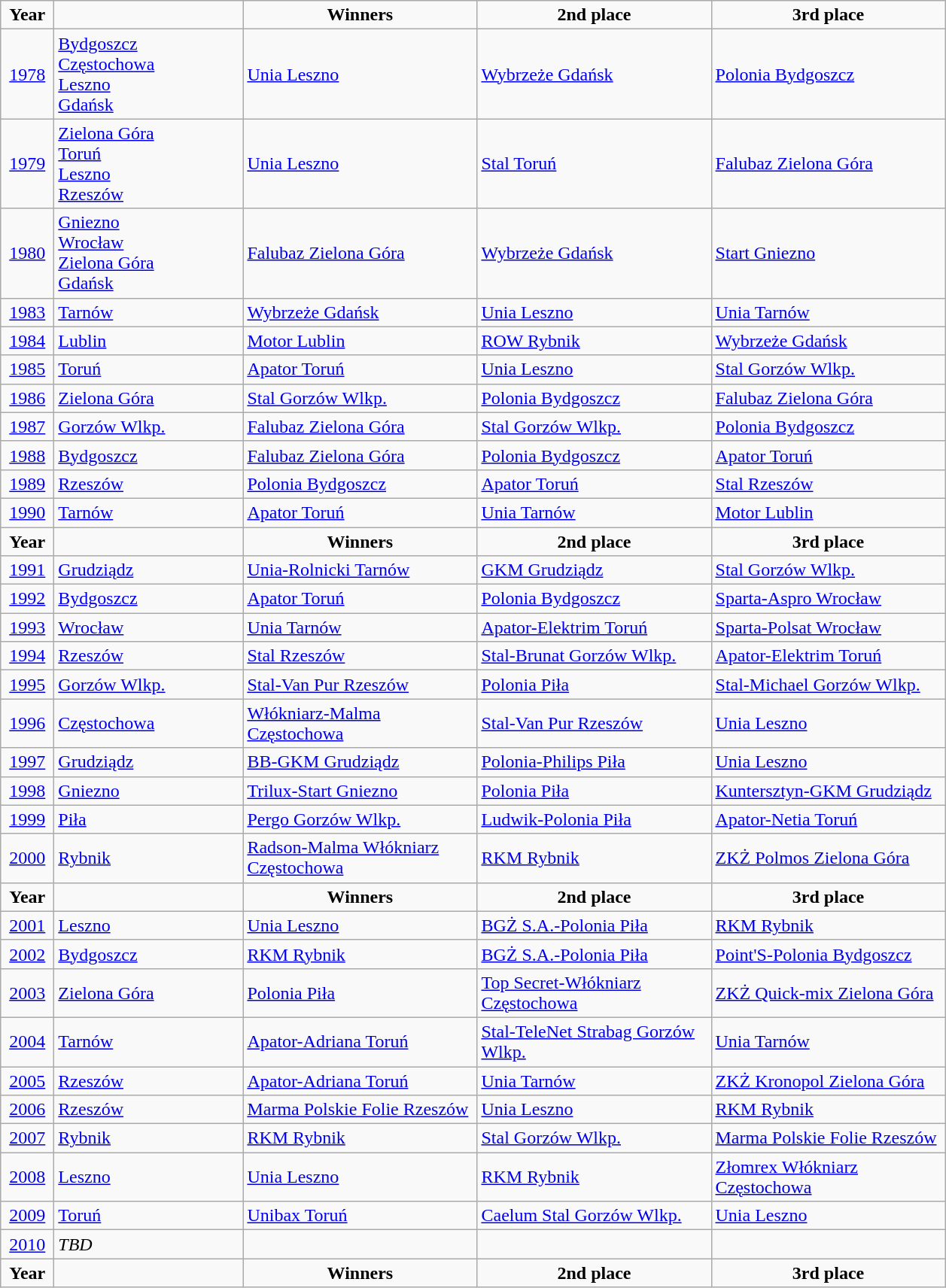<table class="wikitable">
<tr align=center>
<td width=40px  ><strong>Year</strong></td>
<td width=160px ></td>
<td width=200px ><strong>Winners</strong></td>
<td width=200px ><strong>2nd place</strong></td>
<td width=200px ><strong>3rd place</strong></td>
</tr>
<tr>
<td align=center><a href='#'>1978</a></td>
<td><a href='#'>Bydgoszcz</a> <br><a href='#'>Częstochowa</a> <br><a href='#'>Leszno</a> <br><a href='#'>Gdańsk</a></td>
<td><a href='#'>Unia Leszno</a></td>
<td><a href='#'>Wybrzeże Gdańsk</a></td>
<td><a href='#'>Polonia Bydgoszcz</a></td>
</tr>
<tr>
<td align=center><a href='#'>1979</a></td>
<td><a href='#'>Zielona Góra</a> <br><a href='#'>Toruń</a> <br><a href='#'>Leszno</a> <br><a href='#'>Rzeszów</a></td>
<td><a href='#'>Unia Leszno</a></td>
<td><a href='#'>Stal Toruń</a></td>
<td><a href='#'>Falubaz Zielona Góra</a></td>
</tr>
<tr>
<td align=center><a href='#'>1980</a></td>
<td><a href='#'>Gniezno</a> <br><a href='#'>Wrocław</a> <br><a href='#'>Zielona Góra</a> <br><a href='#'>Gdańsk</a></td>
<td><a href='#'>Falubaz Zielona Góra</a></td>
<td><a href='#'>Wybrzeże Gdańsk</a></td>
<td><a href='#'>Start Gniezno</a></td>
</tr>
<tr>
<td align=center><a href='#'>1983</a></td>
<td><a href='#'>Tarnów</a></td>
<td><a href='#'>Wybrzeże Gdańsk</a></td>
<td><a href='#'>Unia Leszno</a></td>
<td><a href='#'>Unia Tarnów</a></td>
</tr>
<tr>
<td align=center><a href='#'>1984</a></td>
<td><a href='#'>Lublin</a></td>
<td><a href='#'>Motor Lublin</a></td>
<td><a href='#'>ROW Rybnik</a></td>
<td><a href='#'>Wybrzeże Gdańsk</a></td>
</tr>
<tr>
<td align=center><a href='#'>1985</a></td>
<td><a href='#'>Toruń</a></td>
<td><a href='#'>Apator Toruń</a></td>
<td><a href='#'>Unia Leszno</a></td>
<td><a href='#'>Stal Gorzów Wlkp.</a></td>
</tr>
<tr>
<td align=center><a href='#'>1986</a></td>
<td><a href='#'>Zielona Góra</a></td>
<td><a href='#'>Stal Gorzów Wlkp.</a></td>
<td><a href='#'>Polonia Bydgoszcz</a></td>
<td><a href='#'>Falubaz Zielona Góra</a></td>
</tr>
<tr>
<td align=center><a href='#'>1987</a></td>
<td><a href='#'>Gorzów Wlkp.</a></td>
<td><a href='#'>Falubaz Zielona Góra</a></td>
<td><a href='#'>Stal Gorzów Wlkp.</a></td>
<td><a href='#'>Polonia Bydgoszcz</a></td>
</tr>
<tr>
<td align=center><a href='#'>1988</a></td>
<td><a href='#'>Bydgoszcz</a></td>
<td><a href='#'>Falubaz Zielona Góra</a></td>
<td><a href='#'>Polonia Bydgoszcz</a></td>
<td><a href='#'>Apator Toruń</a></td>
</tr>
<tr>
<td align=center><a href='#'>1989</a></td>
<td><a href='#'>Rzeszów</a></td>
<td><a href='#'>Polonia Bydgoszcz</a></td>
<td><a href='#'>Apator Toruń</a></td>
<td><a href='#'>Stal Rzeszów</a></td>
</tr>
<tr>
<td align=center><a href='#'>1990</a></td>
<td><a href='#'>Tarnów</a></td>
<td><a href='#'>Apator Toruń</a></td>
<td><a href='#'>Unia Tarnów</a></td>
<td><a href='#'>Motor Lublin</a></td>
</tr>
<tr align=center>
<td><strong>Year</strong></td>
<td></td>
<td><strong>Winners</strong></td>
<td><strong>2nd place</strong></td>
<td><strong>3rd place</strong></td>
</tr>
<tr>
<td align=center><a href='#'>1991</a></td>
<td><a href='#'>Grudziądz</a></td>
<td><a href='#'>Unia-Rolnicki Tarnów</a></td>
<td><a href='#'>GKM Grudziądz</a></td>
<td><a href='#'>Stal Gorzów Wlkp.</a></td>
</tr>
<tr>
<td align=center><a href='#'>1992</a></td>
<td><a href='#'>Bydgoszcz</a></td>
<td><a href='#'>Apator Toruń</a></td>
<td><a href='#'>Polonia Bydgoszcz</a></td>
<td><a href='#'>Sparta-Aspro Wrocław</a></td>
</tr>
<tr>
<td align=center><a href='#'>1993</a></td>
<td><a href='#'>Wrocław</a></td>
<td><a href='#'>Unia Tarnów</a></td>
<td><a href='#'>Apator-Elektrim Toruń</a></td>
<td><a href='#'>Sparta-Polsat Wrocław</a></td>
</tr>
<tr>
<td align=center><a href='#'>1994</a></td>
<td><a href='#'>Rzeszów</a></td>
<td><a href='#'>Stal Rzeszów</a></td>
<td><a href='#'>Stal-Brunat Gorzów Wlkp.</a></td>
<td><a href='#'>Apator-Elektrim Toruń</a></td>
</tr>
<tr>
<td align=center><a href='#'>1995</a></td>
<td><a href='#'>Gorzów Wlkp.</a></td>
<td><a href='#'>Stal-Van Pur Rzeszów</a></td>
<td><a href='#'>Polonia Piła</a></td>
<td><a href='#'>Stal-Michael Gorzów Wlkp.</a></td>
</tr>
<tr>
<td align=center><a href='#'>1996</a></td>
<td><a href='#'>Częstochowa</a></td>
<td><a href='#'>Włókniarz-Malma Częstochowa</a></td>
<td><a href='#'>Stal-Van Pur Rzeszów</a></td>
<td><a href='#'>Unia Leszno</a></td>
</tr>
<tr>
<td align=center><a href='#'>1997</a></td>
<td><a href='#'>Grudziądz</a></td>
<td><a href='#'>BB-GKM Grudziądz</a></td>
<td><a href='#'>Polonia-Philips Piła</a></td>
<td><a href='#'>Unia Leszno</a></td>
</tr>
<tr>
<td align=center><a href='#'>1998</a></td>
<td><a href='#'>Gniezno</a></td>
<td><a href='#'>Trilux-Start Gniezno</a></td>
<td><a href='#'>Polonia Piła</a></td>
<td><a href='#'>Kuntersztyn-GKM Grudziądz</a></td>
</tr>
<tr>
<td align=center><a href='#'>1999</a></td>
<td><a href='#'>Piła</a></td>
<td><a href='#'>Pergo Gorzów Wlkp.</a></td>
<td><a href='#'>Ludwik-Polonia Piła</a></td>
<td><a href='#'>Apator-Netia Toruń</a></td>
</tr>
<tr>
<td align=center><a href='#'>2000</a></td>
<td><a href='#'>Rybnik</a></td>
<td><a href='#'>Radson-Malma Włókniarz Częstochowa</a></td>
<td><a href='#'>RKM Rybnik</a></td>
<td><a href='#'>ZKŻ Polmos Zielona Góra</a></td>
</tr>
<tr align=center>
<td><strong>Year</strong></td>
<td></td>
<td><strong>Winners</strong></td>
<td><strong>2nd place</strong></td>
<td><strong>3rd place</strong></td>
</tr>
<tr>
<td align=center><a href='#'>2001</a></td>
<td><a href='#'>Leszno</a></td>
<td><a href='#'>Unia Leszno</a></td>
<td><a href='#'>BGŻ S.A.-Polonia Piła</a></td>
<td><a href='#'>RKM Rybnik</a></td>
</tr>
<tr>
<td align=center><a href='#'>2002</a></td>
<td><a href='#'>Bydgoszcz</a></td>
<td><a href='#'>RKM Rybnik</a></td>
<td><a href='#'>BGŻ S.A.-Polonia Piła</a></td>
<td><a href='#'>Point'S-Polonia Bydgoszcz</a></td>
</tr>
<tr>
<td align=center><a href='#'>2003</a></td>
<td><a href='#'>Zielona Góra</a></td>
<td><a href='#'>Polonia Piła</a></td>
<td><a href='#'>Top Secret-Włókniarz Częstochowa</a></td>
<td><a href='#'>ZKŻ Quick-mix Zielona Góra</a></td>
</tr>
<tr>
<td align=center><a href='#'>2004</a></td>
<td><a href='#'>Tarnów</a></td>
<td><a href='#'>Apator-Adriana Toruń</a></td>
<td><a href='#'>Stal-TeleNet Strabag Gorzów Wlkp.</a></td>
<td><a href='#'>Unia Tarnów</a></td>
</tr>
<tr>
<td align=center><a href='#'>2005</a></td>
<td><a href='#'>Rzeszów</a></td>
<td><a href='#'>Apator-Adriana Toruń</a></td>
<td><a href='#'>Unia Tarnów</a></td>
<td><a href='#'>ZKŻ Kronopol Zielona Góra</a></td>
</tr>
<tr>
<td align=center><a href='#'>2006</a></td>
<td><a href='#'>Rzeszów</a></td>
<td><a href='#'>Marma Polskie Folie Rzeszów</a></td>
<td><a href='#'>Unia Leszno</a></td>
<td><a href='#'>RKM Rybnik</a></td>
</tr>
<tr>
<td align=center><a href='#'>2007</a></td>
<td><a href='#'>Rybnik</a></td>
<td><a href='#'>RKM Rybnik</a></td>
<td><a href='#'>Stal Gorzów Wlkp.</a></td>
<td><a href='#'>Marma Polskie Folie Rzeszów</a></td>
</tr>
<tr>
<td align=center><a href='#'>2008</a></td>
<td><a href='#'>Leszno</a></td>
<td><a href='#'>Unia Leszno</a></td>
<td><a href='#'>RKM Rybnik</a></td>
<td><a href='#'>Złomrex Włókniarz Częstochowa</a></td>
</tr>
<tr>
<td align=center><a href='#'>2009</a></td>
<td><a href='#'>Toruń</a></td>
<td><a href='#'>Unibax Toruń</a></td>
<td><a href='#'>Caelum Stal Gorzów Wlkp.</a></td>
<td><a href='#'>Unia Leszno</a></td>
</tr>
<tr>
<td align=center><a href='#'>2010</a></td>
<td><em>TBD</em></td>
<td></td>
<td></td>
<td></td>
</tr>
<tr align=center>
<td><strong>Year</strong></td>
<td></td>
<td><strong>Winners</strong></td>
<td><strong>2nd place</strong></td>
<td><strong>3rd place</strong></td>
</tr>
</table>
